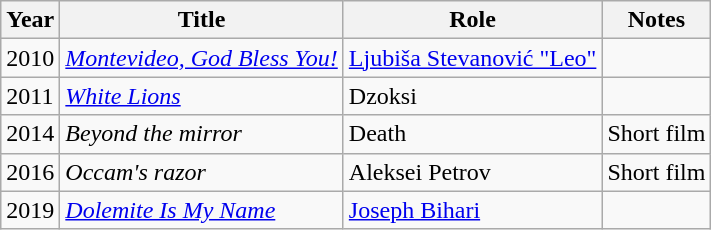<table class="wikitable sortable">
<tr>
<th>Year</th>
<th>Title</th>
<th>Role</th>
<th>Notes</th>
</tr>
<tr>
<td>2010</td>
<td><em><a href='#'>Montevideo, God Bless You!</a></em></td>
<td><a href='#'>Ljubiša Stevanović "Leo"</a></td>
<td></td>
</tr>
<tr>
<td>2011</td>
<td><em><a href='#'>White Lions</a></em></td>
<td>Dzoksi</td>
<td></td>
</tr>
<tr>
<td>2014</td>
<td><em>Beyond the mirror</em></td>
<td>Death</td>
<td>Short film</td>
</tr>
<tr>
<td>2016</td>
<td><em>Occam's razor</em></td>
<td>Aleksei Petrov</td>
<td>Short film</td>
</tr>
<tr>
<td>2019</td>
<td><em><a href='#'>Dolemite Is My Name</a></em></td>
<td><a href='#'>Joseph Bihari</a></td>
<td></td>
</tr>
</table>
